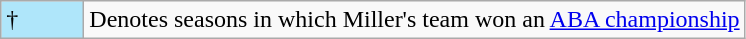<table class ="wikitable">
<tr>
<td style="background:#afe6fa; width:3em;">†</td>
<td>Denotes seasons in which Miller's team won an <a href='#'>ABA championship</a></td>
</tr>
</table>
